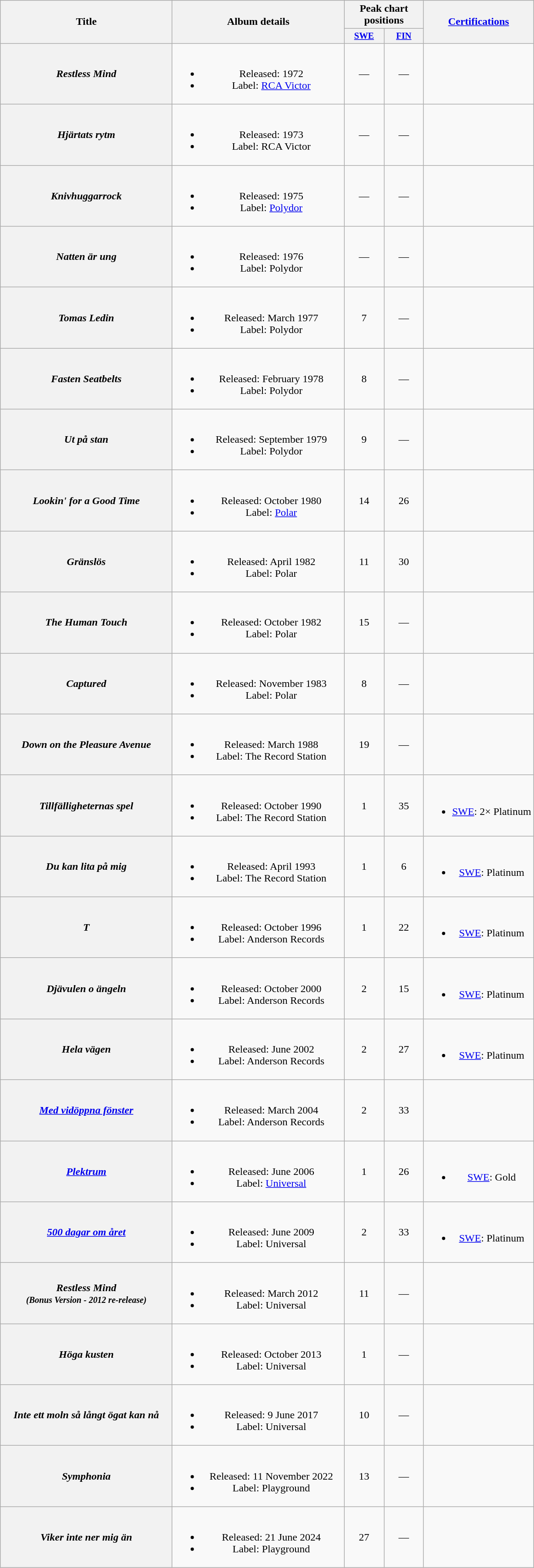<table class="wikitable plainrowheaders" style="text-align:center;" border="1">
<tr>
<th scope="col" rowspan="2" style="width:16em;">Title</th>
<th scope="col" rowspan="2" style="width:16em;">Album details</th>
<th scope="col" colspan="2">Peak chart positions</th>
<th scope="col" rowspan="2"><a href='#'>Certifications</a><br></th>
</tr>
<tr>
<th scope="col" style="width:4em;font-size:85%;"><a href='#'>SWE</a><br></th>
<th scope="col" style="width:4em;font-size:85%;"><a href='#'>FIN</a><br></th>
</tr>
<tr>
<th scope="row"><em>Restless Mind</em></th>
<td><br><ul><li>Released: 1972</li><li>Label: <a href='#'>RCA Victor</a></li></ul></td>
<td>—</td>
<td>—</td>
<td></td>
</tr>
<tr>
<th scope="row"><em>Hjärtats rytm</em></th>
<td><br><ul><li>Released: 1973</li><li>Label: RCA Victor</li></ul></td>
<td>—</td>
<td>—</td>
<td></td>
</tr>
<tr>
<th scope="row"><em>Knivhuggarrock</em></th>
<td><br><ul><li>Released: 1975</li><li>Label: <a href='#'>Polydor</a></li></ul></td>
<td>—</td>
<td>—</td>
<td></td>
</tr>
<tr>
<th scope="row"><em>Natten är ung</em></th>
<td><br><ul><li>Released: 1976</li><li>Label: Polydor</li></ul></td>
<td>—</td>
<td>—</td>
<td></td>
</tr>
<tr>
<th scope="row"><em>Tomas Ledin</em></th>
<td><br><ul><li>Released: March 1977</li><li>Label: Polydor</li></ul></td>
<td>7</td>
<td>—</td>
<td></td>
</tr>
<tr>
<th scope="row"><em>Fasten Seatbelts</em></th>
<td><br><ul><li>Released: February 1978</li><li>Label: Polydor</li></ul></td>
<td>8</td>
<td>—</td>
<td></td>
</tr>
<tr>
<th scope="row"><em>Ut på stan</em></th>
<td><br><ul><li>Released: September 1979</li><li>Label: Polydor</li></ul></td>
<td>9</td>
<td>—</td>
<td></td>
</tr>
<tr>
<th scope="row"><em>Lookin' for a Good Time</em></th>
<td><br><ul><li>Released: October 1980</li><li>Label: <a href='#'>Polar</a></li></ul></td>
<td>14</td>
<td>26</td>
<td></td>
</tr>
<tr>
<th scope="row"><em>Gränslös</em></th>
<td><br><ul><li>Released: April 1982</li><li>Label: Polar</li></ul></td>
<td>11</td>
<td>30</td>
<td></td>
</tr>
<tr>
<th scope="row"><em>The Human Touch</em></th>
<td><br><ul><li>Released: October 1982</li><li>Label: Polar</li></ul></td>
<td>15</td>
<td>—</td>
<td></td>
</tr>
<tr>
<th scope="row"><em>Captured</em></th>
<td><br><ul><li>Released: November 1983</li><li>Label: Polar</li></ul></td>
<td>8</td>
<td>—</td>
<td></td>
</tr>
<tr>
<th scope="row"><em>Down on the Pleasure Avenue</em></th>
<td><br><ul><li>Released: March 1988</li><li>Label: The Record Station</li></ul></td>
<td>19</td>
<td>—</td>
<td></td>
</tr>
<tr>
<th scope="row"><em>Tillfälligheternas spel</em></th>
<td><br><ul><li>Released: October 1990</li><li>Label: The Record Station</li></ul></td>
<td>1</td>
<td>35</td>
<td><br><ul><li><a href='#'>SWE</a>: 2× Platinum</li></ul></td>
</tr>
<tr>
<th scope="row"><em>Du kan lita på mig</em></th>
<td><br><ul><li>Released: April 1993</li><li>Label: The Record Station</li></ul></td>
<td>1</td>
<td>6</td>
<td><br><ul><li><a href='#'>SWE</a>: Platinum</li></ul></td>
</tr>
<tr>
<th scope="row"><em>T</em></th>
<td><br><ul><li>Released: October 1996</li><li>Label: Anderson Records</li></ul></td>
<td>1</td>
<td>22</td>
<td><br><ul><li><a href='#'>SWE</a>: Platinum</li></ul></td>
</tr>
<tr>
<th scope="row"><em>Djävulen o ängeln</em></th>
<td><br><ul><li>Released: October 2000</li><li>Label: Anderson Records</li></ul></td>
<td>2</td>
<td>15</td>
<td><br><ul><li><a href='#'>SWE</a>: Platinum</li></ul></td>
</tr>
<tr>
<th scope="row"><em>Hela vägen</em></th>
<td><br><ul><li>Released: June 2002</li><li>Label: Anderson Records</li></ul></td>
<td>2</td>
<td>27</td>
<td><br><ul><li><a href='#'>SWE</a>: Platinum</li></ul></td>
</tr>
<tr>
<th scope="row"><em><a href='#'>Med vidöppna fönster</a></em></th>
<td><br><ul><li>Released: March 2004</li><li>Label: Anderson Records</li></ul></td>
<td>2</td>
<td>33</td>
<td></td>
</tr>
<tr>
<th scope="row"><em><a href='#'>Plektrum</a></em></th>
<td><br><ul><li>Released: June 2006</li><li>Label: <a href='#'>Universal</a></li></ul></td>
<td>1</td>
<td>26</td>
<td><br><ul><li><a href='#'>SWE</a>: Gold</li></ul></td>
</tr>
<tr>
<th scope="row"><em><a href='#'>500 dagar om året</a></em></th>
<td><br><ul><li>Released: June 2009</li><li>Label: Universal</li></ul></td>
<td>2</td>
<td>33</td>
<td><br><ul><li><a href='#'>SWE</a>: Platinum</li></ul></td>
</tr>
<tr>
<th scope="row"><em>Restless Mind</em><br><small><em>(Bonus Version - 2012 re-release)</em></small></th>
<td><br><ul><li>Released: March 2012</li><li>Label: Universal</li></ul></td>
<td>11</td>
<td>—</td>
<td></td>
</tr>
<tr>
<th scope="row"><em>Höga kusten</em></th>
<td><br><ul><li>Released: October 2013</li><li>Label: Universal</li></ul></td>
<td>1</td>
<td>—</td>
<td></td>
</tr>
<tr>
<th scope="row"><em>Inte ett moln så långt ögat kan nå</em></th>
<td><br><ul><li>Released: 9 June 2017</li><li>Label: Universal</li></ul></td>
<td>10<br></td>
<td>—</td>
<td></td>
</tr>
<tr>
<th scope="row"><em>Symphonia</em><br></th>
<td><br><ul><li>Released: 11 November 2022</li><li>Label: Playground</li></ul></td>
<td>13<br></td>
<td>—</td>
<td></td>
</tr>
<tr>
<th scope="row"><em>Viker inte ner mig än</em></th>
<td><br><ul><li>Released: 21 June 2024</li><li>Label: Playground</li></ul></td>
<td>27<br></td>
<td>—</td>
<td></td>
</tr>
</table>
